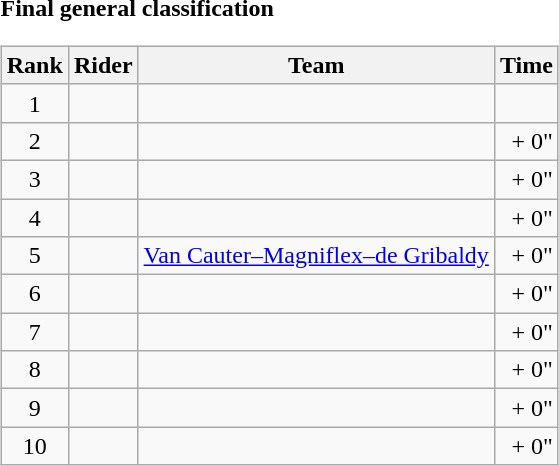<table>
<tr>
<td><strong>Final general classification</strong><br><table class="wikitable">
<tr>
<th scope="col">Rank</th>
<th scope="col">Rider</th>
<th scope="col">Team</th>
<th scope="col">Time</th>
</tr>
<tr>
<td style="text-align:center;">1</td>
<td></td>
<td></td>
<td style="text-align:right;"></td>
</tr>
<tr>
<td style="text-align:center;">2</td>
<td></td>
<td></td>
<td style="text-align:right;">+ 0"</td>
</tr>
<tr>
<td style="text-align:center;">3</td>
<td></td>
<td></td>
<td style="text-align:right;">+ 0"</td>
</tr>
<tr>
<td style="text-align:center;">4</td>
<td></td>
<td></td>
<td style="text-align:right;">+ 0"</td>
</tr>
<tr>
<td style="text-align:center;">5</td>
<td></td>
<td><a href='#'>Van Cauter–Magniflex–de Gribaldy</a></td>
<td style="text-align:right;">+ 0"</td>
</tr>
<tr>
<td style="text-align:center;">6</td>
<td></td>
<td></td>
<td style="text-align:right;">+ 0"</td>
</tr>
<tr>
<td style="text-align:center;">7</td>
<td></td>
<td></td>
<td style="text-align:right;">+ 0"</td>
</tr>
<tr>
<td style="text-align:center;">8</td>
<td></td>
<td></td>
<td style="text-align:right;">+ 0"</td>
</tr>
<tr>
<td style="text-align:center;">9</td>
<td></td>
<td></td>
<td style="text-align:right;">+ 0"</td>
</tr>
<tr>
<td style="text-align:center;">10</td>
<td></td>
<td></td>
<td style="text-align:right;">+ 0"</td>
</tr>
</table>
</td>
</tr>
</table>
